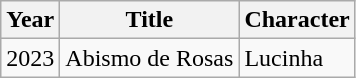<table class="wikitable">
<tr>
<th>Year</th>
<th>Title</th>
<th>Character</th>
</tr>
<tr>
<td>2023</td>
<td>Abismo de Rosas</td>
<td>Lucinha</td>
</tr>
</table>
